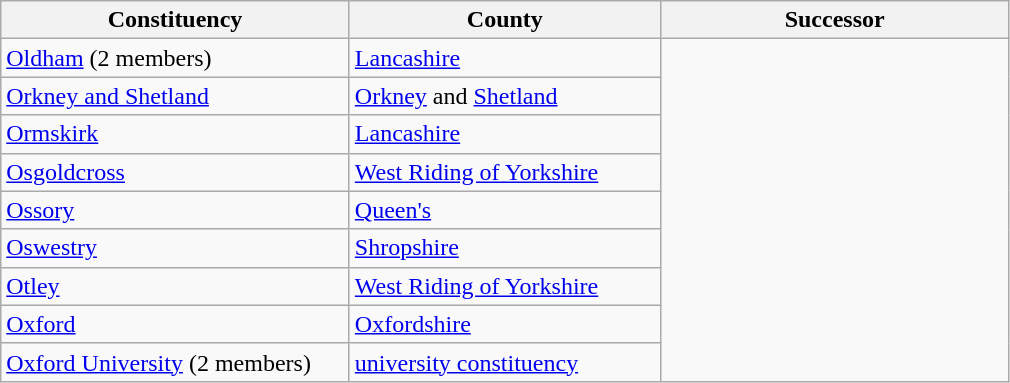<table class="wikitable">
<tr>
<th width="225px">Constituency</th>
<th width="200px">County</th>
<th width="225px">Successor</th>
</tr>
<tr>
<td><a href='#'>Oldham</a> (2 members)</td>
<td><a href='#'>Lancashire</a></td>
</tr>
<tr>
<td><a href='#'>Orkney and Shetland</a></td>
<td><a href='#'>Orkney</a> and <a href='#'>Shetland</a></td>
</tr>
<tr>
<td><a href='#'>Ormskirk</a></td>
<td><a href='#'>Lancashire</a></td>
</tr>
<tr>
<td><a href='#'>Osgoldcross</a></td>
<td><a href='#'>West Riding of Yorkshire</a></td>
</tr>
<tr>
<td><a href='#'>Ossory</a></td>
<td><a href='#'>Queen's</a></td>
</tr>
<tr>
<td><a href='#'>Oswestry</a></td>
<td><a href='#'>Shropshire</a></td>
</tr>
<tr>
<td><a href='#'>Otley</a></td>
<td><a href='#'>West Riding of Yorkshire</a></td>
</tr>
<tr>
<td><a href='#'>Oxford</a></td>
<td><a href='#'>Oxfordshire</a></td>
</tr>
<tr>
<td><a href='#'>Oxford University</a> (2 members)</td>
<td><a href='#'>university constituency</a></td>
</tr>
</table>
